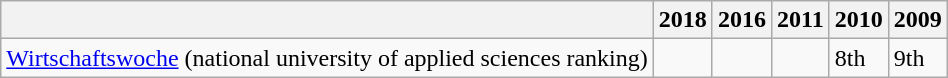<table class="wikitable">
<tr>
<th></th>
<th>2018</th>
<th>2016</th>
<th>2011</th>
<th>2010</th>
<th>2009</th>
</tr>
<tr>
<td><a href='#'>Wirtschaftswoche</a> (national university of applied sciences ranking)</td>
<td></td>
<td></td>
<td></td>
<td>8th</td>
<td>9th</td>
</tr>
</table>
